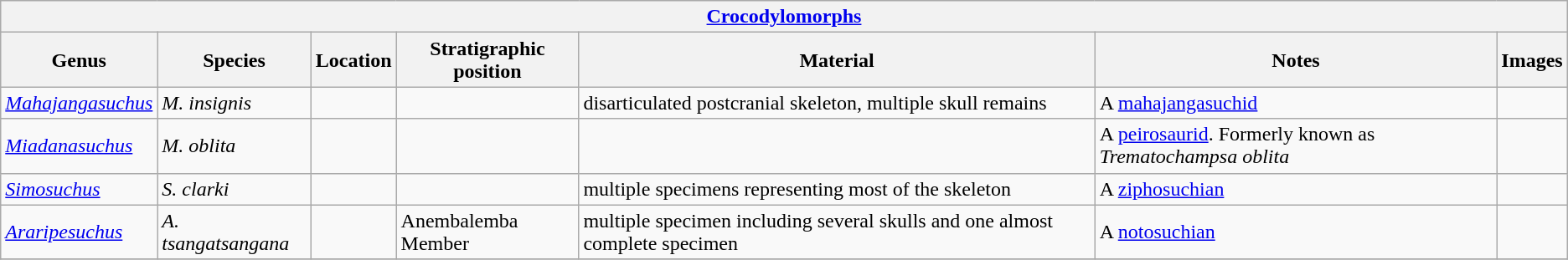<table class="wikitable" align="center">
<tr>
<th colspan="7" align="center"><a href='#'>Crocodylomorphs</a></th>
</tr>
<tr>
<th>Genus</th>
<th>Species</th>
<th>Location</th>
<th>Stratigraphic position</th>
<th>Material</th>
<th>Notes</th>
<th>Images</th>
</tr>
<tr>
<td><em><a href='#'>Mahajangasuchus</a></em></td>
<td><em>M. insignis</em></td>
<td></td>
<td></td>
<td>disarticulated postcranial skeleton, multiple skull remains</td>
<td>A <a href='#'>mahajangasuchid</a></td>
<td></td>
</tr>
<tr>
<td><em><a href='#'>Miadanasuchus</a></em></td>
<td><em>M. oblita</em></td>
<td></td>
<td></td>
<td></td>
<td>A <a href='#'>peirosaurid</a>. Formerly known as <em>Trematochampsa oblita</em></td>
<td></td>
</tr>
<tr>
<td><em><a href='#'>Simosuchus</a></em></td>
<td><em>S. clarki</em></td>
<td></td>
<td></td>
<td>multiple specimens representing most of the skeleton</td>
<td>A <a href='#'>ziphosuchian</a></td>
<td></td>
</tr>
<tr>
<td><em><a href='#'>Araripesuchus</a></em></td>
<td><em>A. tsangatsangana</em></td>
<td></td>
<td>Anembalemba Member</td>
<td>multiple specimen including several skulls and one almost complete specimen</td>
<td>A <a href='#'>notosuchian</a></td>
<td></td>
</tr>
<tr>
</tr>
</table>
